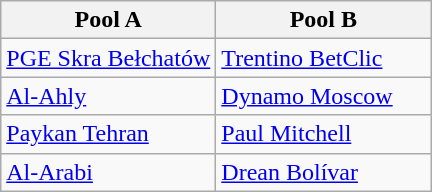<table class="wikitable">
<tr>
<th width=50%>Pool A</th>
<th width=50%>Pool B</th>
</tr>
<tr>
<td> <a href='#'>PGE Skra Bełchatów</a></td>
<td> <a href='#'>Trentino BetClic</a></td>
</tr>
<tr>
<td> <a href='#'>Al-Ahly</a></td>
<td> <a href='#'>Dynamo Moscow</a></td>
</tr>
<tr>
<td> <a href='#'>Paykan Tehran</a></td>
<td> <a href='#'>Paul Mitchell</a></td>
</tr>
<tr>
<td> <a href='#'>Al-Arabi</a></td>
<td> <a href='#'>Drean Bolívar</a></td>
</tr>
</table>
